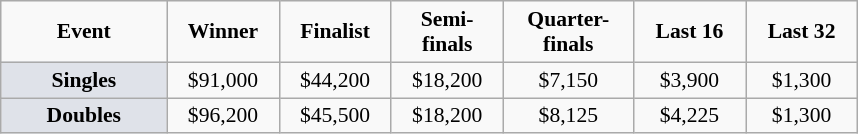<table class="wikitable" style="font-size:90%; text-align:center">
<tr>
<td width="104px"><strong>Event</strong></td>
<td width="68px"><strong>Winner</strong></td>
<td width="68px"><strong>Finalist</strong></td>
<td width="68px"><strong>Semi-finals</strong></td>
<td width="80px"><strong>Quarter-finals</strong></td>
<td width="68px"><strong>Last 16</strong></td>
<td width="68px"><strong>Last 32</strong></td>
</tr>
<tr>
<td bgcolor="#dfe2e9"><strong>Singles</strong></td>
<td>$91,000</td>
<td>$44,200</td>
<td>$18,200</td>
<td>$7,150</td>
<td>$3,900</td>
<td>$1,300</td>
</tr>
<tr>
<td bgcolor="#dfe2e9"><strong>Doubles</strong></td>
<td>$96,200</td>
<td>$45,500</td>
<td>$18,200</td>
<td>$8,125</td>
<td>$4,225</td>
<td>$1,300</td>
</tr>
</table>
